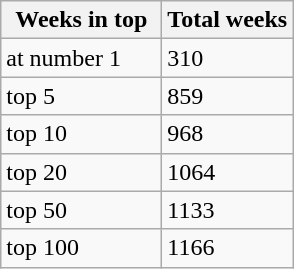<table class="sortable wikitable">
<tr>
<th width=100>Weeks in top</th>
<th>Total weeks</th>
</tr>
<tr>
<td>at number 1</td>
<td>310</td>
</tr>
<tr>
<td>top 5</td>
<td>859</td>
</tr>
<tr>
<td>top 10</td>
<td>968</td>
</tr>
<tr>
<td>top 20</td>
<td>1064</td>
</tr>
<tr>
<td>top 50</td>
<td>1133</td>
</tr>
<tr>
<td>top 100</td>
<td>1166</td>
</tr>
</table>
